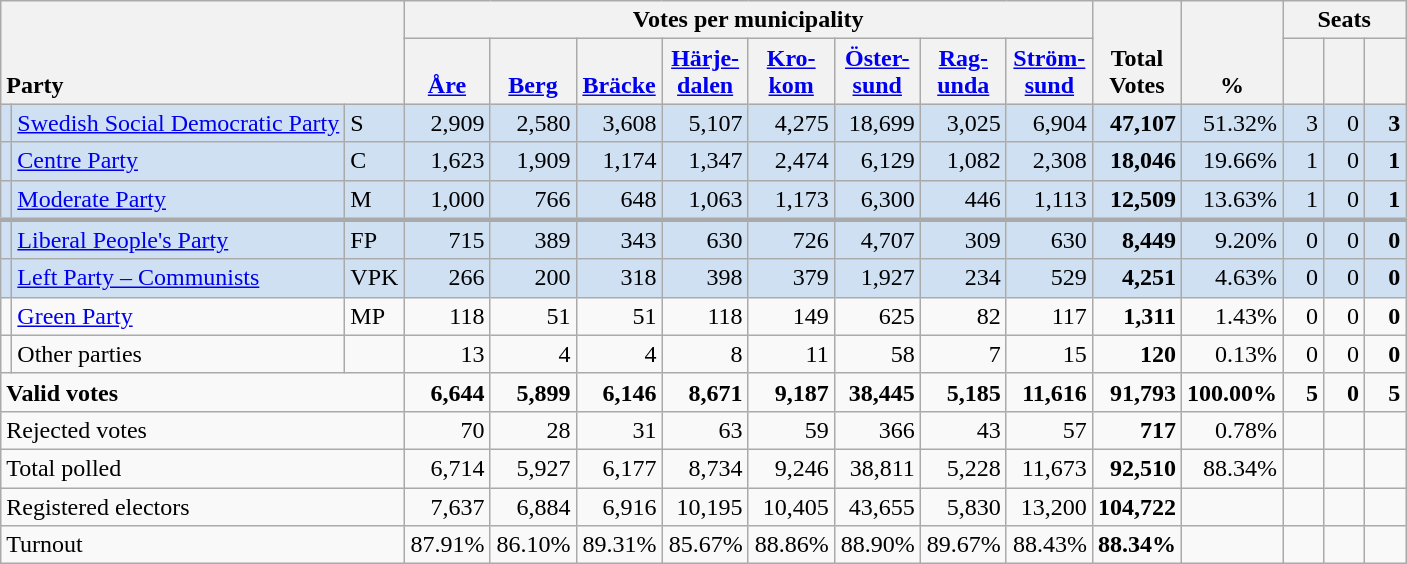<table class="wikitable" border="1" style="text-align:right;">
<tr>
<th style="text-align:left;" valign=bottom rowspan=2 colspan=3>Party</th>
<th colspan=8>Votes per municipality</th>
<th align=center valign=bottom rowspan=2 width="50">Total Votes</th>
<th align=center valign=bottom rowspan=2 width="50">%</th>
<th colspan=3>Seats</th>
</tr>
<tr>
<th align=center valign=bottom width="50"><a href='#'>Åre</a></th>
<th align=center valign=bottom width="50"><a href='#'>Berg</a></th>
<th align=center valign=bottom width="50"><a href='#'>Bräcke</a></th>
<th align=center valign=bottom width="50"><a href='#'>Härje- dalen</a></th>
<th align=center valign=bottom width="50"><a href='#'>Kro- kom</a></th>
<th align=center valign=bottom width="50"><a href='#'>Öster- sund</a></th>
<th align=center valign=bottom width="50"><a href='#'>Rag- unda</a></th>
<th align=center valign=bottom width="50"><a href='#'>Ström- sund</a></th>
<th align=center valign=bottom width="20"><small></small></th>
<th align=center valign=bottom width="20"><small><a href='#'></a></small></th>
<th align=center valign=bottom width="20"><small></small></th>
</tr>
<tr style="background:#CEE0F2;">
<td></td>
<td align=left style="white-space: nowrap;"><a href='#'>Swedish Social Democratic Party</a></td>
<td align=left>S</td>
<td>2,909</td>
<td>2,580</td>
<td>3,608</td>
<td>5,107</td>
<td>4,275</td>
<td>18,699</td>
<td>3,025</td>
<td>6,904</td>
<td><strong>47,107</strong></td>
<td>51.32%</td>
<td>3</td>
<td>0</td>
<td><strong>3</strong></td>
</tr>
<tr style="background:#CEE0F2;">
<td></td>
<td align=left><a href='#'>Centre Party</a></td>
<td align=left>C</td>
<td>1,623</td>
<td>1,909</td>
<td>1,174</td>
<td>1,347</td>
<td>2,474</td>
<td>6,129</td>
<td>1,082</td>
<td>2,308</td>
<td><strong>18,046</strong></td>
<td>19.66%</td>
<td>1</td>
<td>0</td>
<td><strong>1</strong></td>
</tr>
<tr style="background:#CEE0F2;">
<td></td>
<td align=left><a href='#'>Moderate Party</a></td>
<td align=left>M</td>
<td>1,000</td>
<td>766</td>
<td>648</td>
<td>1,063</td>
<td>1,173</td>
<td>6,300</td>
<td>446</td>
<td>1,113</td>
<td><strong>12,509</strong></td>
<td>13.63%</td>
<td>1</td>
<td>0</td>
<td><strong>1</strong></td>
</tr>
<tr style="background:#CEE0F2; border-top:3px solid darkgray;">
<td></td>
<td align=left><a href='#'>Liberal People's Party</a></td>
<td align=left>FP</td>
<td>715</td>
<td>389</td>
<td>343</td>
<td>630</td>
<td>726</td>
<td>4,707</td>
<td>309</td>
<td>630</td>
<td><strong>8,449</strong></td>
<td>9.20%</td>
<td>0</td>
<td>0</td>
<td><strong>0</strong></td>
</tr>
<tr style="background:#CEE0F2;">
<td></td>
<td align=left><a href='#'>Left Party – Communists</a></td>
<td align=left>VPK</td>
<td>266</td>
<td>200</td>
<td>318</td>
<td>398</td>
<td>379</td>
<td>1,927</td>
<td>234</td>
<td>529</td>
<td><strong>4,251</strong></td>
<td>4.63%</td>
<td>0</td>
<td>0</td>
<td><strong>0</strong></td>
</tr>
<tr>
<td></td>
<td align=left><a href='#'>Green Party</a></td>
<td align=left>MP</td>
<td>118</td>
<td>51</td>
<td>51</td>
<td>118</td>
<td>149</td>
<td>625</td>
<td>82</td>
<td>117</td>
<td><strong>1,311</strong></td>
<td>1.43%</td>
<td>0</td>
<td>0</td>
<td><strong>0</strong></td>
</tr>
<tr>
<td></td>
<td align=left>Other parties</td>
<td></td>
<td>13</td>
<td>4</td>
<td>4</td>
<td>8</td>
<td>11</td>
<td>58</td>
<td>7</td>
<td>15</td>
<td><strong>120</strong></td>
<td>0.13%</td>
<td>0</td>
<td>0</td>
<td><strong>0</strong></td>
</tr>
<tr style="font-weight:bold">
<td align=left colspan=3>Valid votes</td>
<td>6,644</td>
<td>5,899</td>
<td>6,146</td>
<td>8,671</td>
<td>9,187</td>
<td>38,445</td>
<td>5,185</td>
<td>11,616</td>
<td>91,793</td>
<td>100.00%</td>
<td>5</td>
<td>0</td>
<td>5</td>
</tr>
<tr>
<td align=left colspan=3>Rejected votes</td>
<td>70</td>
<td>28</td>
<td>31</td>
<td>63</td>
<td>59</td>
<td>366</td>
<td>43</td>
<td>57</td>
<td><strong>717</strong></td>
<td>0.78%</td>
<td></td>
<td></td>
<td></td>
</tr>
<tr>
<td align=left colspan=3>Total polled</td>
<td>6,714</td>
<td>5,927</td>
<td>6,177</td>
<td>8,734</td>
<td>9,246</td>
<td>38,811</td>
<td>5,228</td>
<td>11,673</td>
<td><strong>92,510</strong></td>
<td>88.34%</td>
<td></td>
<td></td>
<td></td>
</tr>
<tr>
<td align=left colspan=3>Registered electors</td>
<td>7,637</td>
<td>6,884</td>
<td>6,916</td>
<td>10,195</td>
<td>10,405</td>
<td>43,655</td>
<td>5,830</td>
<td>13,200</td>
<td><strong>104,722</strong></td>
<td></td>
<td></td>
<td></td>
<td></td>
</tr>
<tr>
<td align=left colspan=3>Turnout</td>
<td>87.91%</td>
<td>86.10%</td>
<td>89.31%</td>
<td>85.67%</td>
<td>88.86%</td>
<td>88.90%</td>
<td>89.67%</td>
<td>88.43%</td>
<td><strong>88.34%</strong></td>
<td></td>
<td></td>
<td></td>
<td></td>
</tr>
</table>
